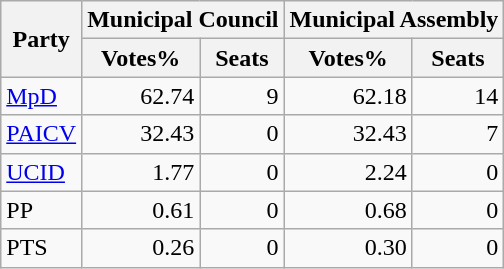<table class="wikitable sortable" style=text-align:right>
<tr>
<th rowspan=2>Party</th>
<th colspan=2>Municipal Council</th>
<th colspan=2>Municipal Assembly</th>
</tr>
<tr>
<th>Votes%</th>
<th>Seats</th>
<th>Votes%</th>
<th>Seats</th>
</tr>
<tr>
<td align=left><a href='#'>MpD</a></td>
<td>62.74</td>
<td>9</td>
<td>62.18</td>
<td>14</td>
</tr>
<tr>
<td align=left><a href='#'>PAICV</a></td>
<td>32.43</td>
<td>0</td>
<td>32.43</td>
<td>7</td>
</tr>
<tr>
<td align=left><a href='#'>UCID</a></td>
<td>1.77</td>
<td>0</td>
<td>2.24</td>
<td>0</td>
</tr>
<tr>
<td align=left>PP</td>
<td>0.61</td>
<td>0</td>
<td>0.68</td>
<td>0</td>
</tr>
<tr>
<td align=left>PTS</td>
<td>0.26</td>
<td>0</td>
<td>0.30</td>
<td>0</td>
</tr>
</table>
